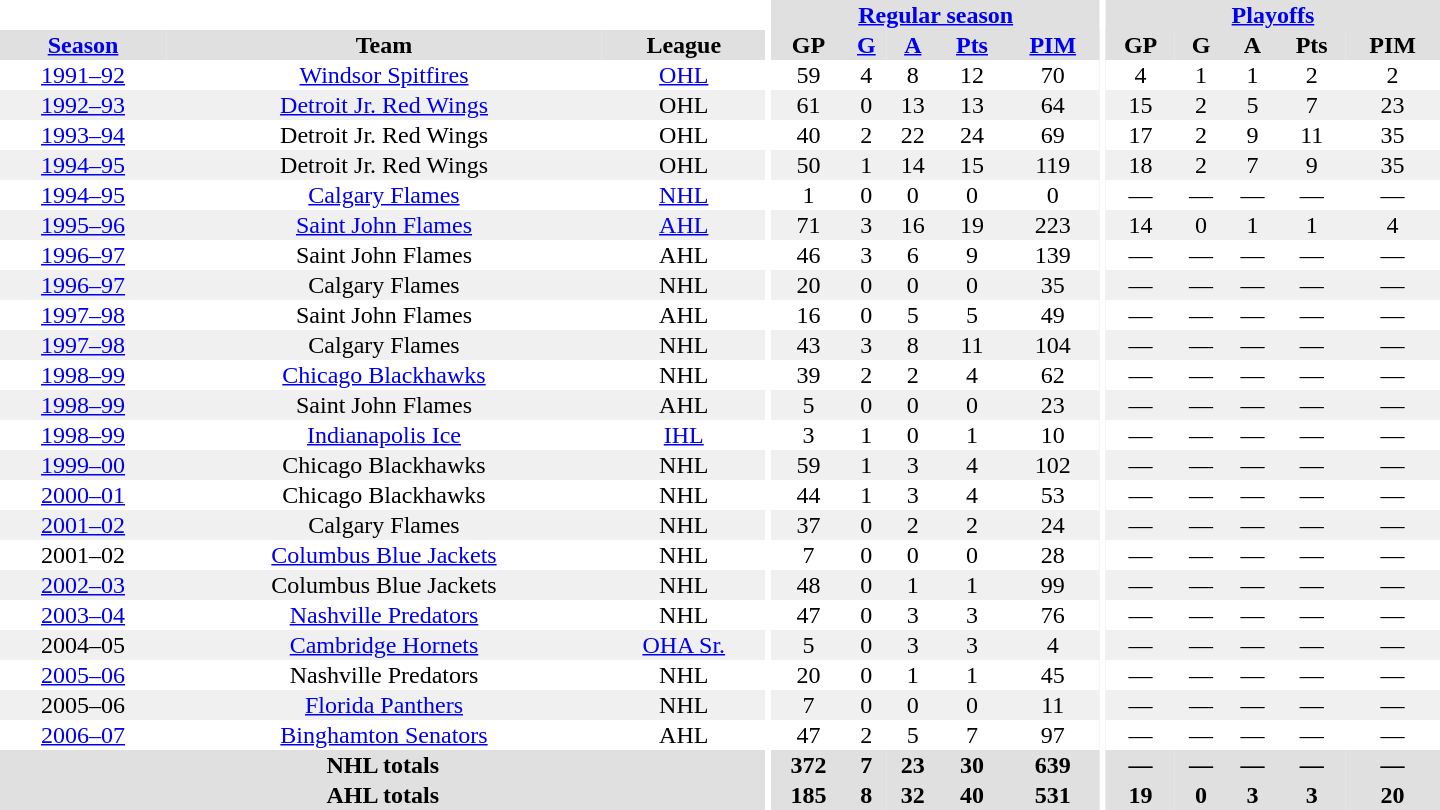<table border="0" cellpadding="1" cellspacing="0" style="text-align:center; width:60em">
<tr bgcolor="#e0e0e0">
<th colspan="3" bgcolor="#ffffff"></th>
<th rowspan="101" bgcolor="#ffffff"></th>
<th colspan="5"><a href='#'>Regular season</a></th>
<th rowspan="101" bgcolor="#ffffff"></th>
<th colspan="5"><a href='#'>Playoffs</a></th>
</tr>
<tr bgcolor="#e0e0e0">
<th><a href='#'>Season</a></th>
<th>Team</th>
<th>League</th>
<th>GP</th>
<th><a href='#'>G</a></th>
<th><a href='#'>A</a></th>
<th><a href='#'>Pts</a></th>
<th><a href='#'>PIM</a></th>
<th>GP</th>
<th>G</th>
<th>A</th>
<th>Pts</th>
<th>PIM</th>
</tr>
<tr>
<td><a href='#'>1991–92</a></td>
<td><a href='#'>Windsor Spitfires</a></td>
<td><a href='#'>OHL</a></td>
<td>59</td>
<td>4</td>
<td>8</td>
<td>12</td>
<td>70</td>
<td>4</td>
<td>1</td>
<td>1</td>
<td>2</td>
<td>2</td>
</tr>
<tr bgcolor="#f0f0f0">
<td><a href='#'>1992–93</a></td>
<td><a href='#'>Detroit Jr. Red Wings</a></td>
<td>OHL</td>
<td>61</td>
<td>0</td>
<td>13</td>
<td>13</td>
<td>64</td>
<td>15</td>
<td>2</td>
<td>5</td>
<td>7</td>
<td>23</td>
</tr>
<tr>
<td><a href='#'>1993–94</a></td>
<td>Detroit Jr. Red Wings</td>
<td>OHL</td>
<td>40</td>
<td>2</td>
<td>22</td>
<td>24</td>
<td>69</td>
<td>17</td>
<td>2</td>
<td>9</td>
<td>11</td>
<td>35</td>
</tr>
<tr bgcolor="#f0f0f0">
<td><a href='#'>1994–95</a></td>
<td>Detroit Jr. Red Wings</td>
<td>OHL</td>
<td>50</td>
<td>1</td>
<td>14</td>
<td>15</td>
<td>119</td>
<td>18</td>
<td>2</td>
<td>7</td>
<td>9</td>
<td>35</td>
</tr>
<tr>
<td><a href='#'>1994–95</a></td>
<td><a href='#'>Calgary Flames</a></td>
<td><a href='#'>NHL</a></td>
<td>1</td>
<td>0</td>
<td>0</td>
<td>0</td>
<td>0</td>
<td>—</td>
<td>—</td>
<td>—</td>
<td>—</td>
<td>—</td>
</tr>
<tr bgcolor="#f0f0f0">
<td><a href='#'>1995–96</a></td>
<td><a href='#'>Saint John Flames</a></td>
<td><a href='#'>AHL</a></td>
<td>71</td>
<td>3</td>
<td>16</td>
<td>19</td>
<td>223</td>
<td>14</td>
<td>0</td>
<td>1</td>
<td>1</td>
<td>4</td>
</tr>
<tr>
<td><a href='#'>1996–97</a></td>
<td>Saint John Flames</td>
<td>AHL</td>
<td>46</td>
<td>3</td>
<td>6</td>
<td>9</td>
<td>139</td>
<td>—</td>
<td>—</td>
<td>—</td>
<td>—</td>
<td>—</td>
</tr>
<tr bgcolor="#f0f0f0">
<td><a href='#'>1996–97</a></td>
<td>Calgary Flames</td>
<td>NHL</td>
<td>20</td>
<td>0</td>
<td>0</td>
<td>0</td>
<td>35</td>
<td>—</td>
<td>—</td>
<td>—</td>
<td>—</td>
<td>—</td>
</tr>
<tr>
<td><a href='#'>1997–98</a></td>
<td>Saint John Flames</td>
<td>AHL</td>
<td>16</td>
<td>0</td>
<td>5</td>
<td>5</td>
<td>49</td>
<td>—</td>
<td>—</td>
<td>—</td>
<td>—</td>
<td>—</td>
</tr>
<tr bgcolor="#f0f0f0">
<td><a href='#'>1997–98</a></td>
<td>Calgary Flames</td>
<td>NHL</td>
<td>43</td>
<td>3</td>
<td>8</td>
<td>11</td>
<td>104</td>
<td>—</td>
<td>—</td>
<td>—</td>
<td>—</td>
<td>—</td>
</tr>
<tr>
<td><a href='#'>1998–99</a></td>
<td><a href='#'>Chicago Blackhawks</a></td>
<td>NHL</td>
<td>39</td>
<td>2</td>
<td>2</td>
<td>4</td>
<td>62</td>
<td>—</td>
<td>—</td>
<td>—</td>
<td>—</td>
<td>—</td>
</tr>
<tr bgcolor="#f0f0f0">
<td><a href='#'>1998–99</a></td>
<td>Saint John Flames</td>
<td>AHL</td>
<td>5</td>
<td>0</td>
<td>0</td>
<td>0</td>
<td>23</td>
<td>—</td>
<td>—</td>
<td>—</td>
<td>—</td>
<td>—</td>
</tr>
<tr>
<td><a href='#'>1998–99</a></td>
<td><a href='#'>Indianapolis Ice</a></td>
<td><a href='#'>IHL</a></td>
<td>3</td>
<td>1</td>
<td>0</td>
<td>1</td>
<td>10</td>
<td>—</td>
<td>—</td>
<td>—</td>
<td>—</td>
<td>—</td>
</tr>
<tr bgcolor="#f0f0f0">
<td><a href='#'>1999–00</a></td>
<td>Chicago Blackhawks</td>
<td>NHL</td>
<td>59</td>
<td>1</td>
<td>3</td>
<td>4</td>
<td>102</td>
<td>—</td>
<td>—</td>
<td>—</td>
<td>—</td>
<td>—</td>
</tr>
<tr>
<td><a href='#'>2000–01</a></td>
<td>Chicago Blackhawks</td>
<td>NHL</td>
<td>44</td>
<td>1</td>
<td>3</td>
<td>4</td>
<td>53</td>
<td>—</td>
<td>—</td>
<td>—</td>
<td>—</td>
<td>—</td>
</tr>
<tr bgcolor="#f0f0f0">
<td><a href='#'>2001–02</a></td>
<td>Calgary Flames</td>
<td>NHL</td>
<td>37</td>
<td>0</td>
<td>2</td>
<td>2</td>
<td>24</td>
<td>—</td>
<td>—</td>
<td>—</td>
<td>—</td>
<td>—</td>
</tr>
<tr>
<td>2001–02</td>
<td><a href='#'>Columbus Blue Jackets</a></td>
<td>NHL</td>
<td>7</td>
<td>0</td>
<td>0</td>
<td>0</td>
<td>28</td>
<td>—</td>
<td>—</td>
<td>—</td>
<td>—</td>
<td>—</td>
</tr>
<tr bgcolor="#f0f0f0">
<td><a href='#'>2002–03</a></td>
<td>Columbus Blue Jackets</td>
<td>NHL</td>
<td>48</td>
<td>0</td>
<td>1</td>
<td>1</td>
<td>99</td>
<td>—</td>
<td>—</td>
<td>—</td>
<td>—</td>
<td>—</td>
</tr>
<tr>
<td><a href='#'>2003–04</a></td>
<td><a href='#'>Nashville Predators</a></td>
<td>NHL</td>
<td>47</td>
<td>0</td>
<td>3</td>
<td>3</td>
<td>76</td>
<td>—</td>
<td>—</td>
<td>—</td>
<td>—</td>
<td>—</td>
</tr>
<tr bgcolor="#f0f0f0">
<td>2004–05</td>
<td><a href='#'>Cambridge Hornets</a></td>
<td><a href='#'>OHA Sr.</a></td>
<td>5</td>
<td>0</td>
<td>3</td>
<td>3</td>
<td>4</td>
<td>—</td>
<td>—</td>
<td>—</td>
<td>—</td>
<td>—</td>
</tr>
<tr>
<td><a href='#'>2005–06</a></td>
<td>Nashville Predators</td>
<td>NHL</td>
<td>20</td>
<td>0</td>
<td>1</td>
<td>1</td>
<td>45</td>
<td>—</td>
<td>—</td>
<td>—</td>
<td>—</td>
<td>—</td>
</tr>
<tr bgcolor="#f0f0f0">
<td>2005–06</td>
<td><a href='#'>Florida Panthers</a></td>
<td>NHL</td>
<td>7</td>
<td>0</td>
<td>0</td>
<td>0</td>
<td>11</td>
<td>—</td>
<td>—</td>
<td>—</td>
<td>—</td>
<td>—</td>
</tr>
<tr>
<td><a href='#'>2006–07</a></td>
<td><a href='#'>Binghamton Senators</a></td>
<td>AHL</td>
<td>47</td>
<td>2</td>
<td>5</td>
<td>7</td>
<td>97</td>
<td>—</td>
<td>—</td>
<td>—</td>
<td>—</td>
<td>—</td>
</tr>
<tr bgcolor="#e0e0e0">
<th colspan="3">NHL totals</th>
<th>372</th>
<th>7</th>
<th>23</th>
<th>30</th>
<th>639</th>
<th>—</th>
<th>—</th>
<th>—</th>
<th>—</th>
<th>—</th>
</tr>
<tr bgcolor="#e0e0e0">
<th colspan="3">AHL totals</th>
<th>185</th>
<th>8</th>
<th>32</th>
<th>40</th>
<th>531</th>
<th>19</th>
<th>0</th>
<th>3</th>
<th>3</th>
<th>20</th>
</tr>
</table>
